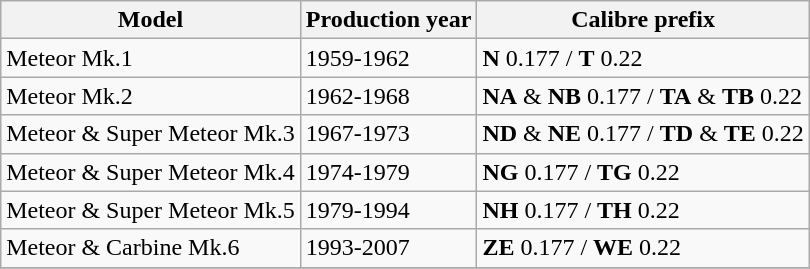<table class="wikitable" style="margin: 1em auto 1em auto" border="">
<tr>
<th>Model</th>
<th>Production year</th>
<th>Calibre prefix</th>
</tr>
<tr>
<td>Meteor Mk.1</td>
<td>1959-1962</td>
<td><strong>N</strong> 0.177 / <strong>T</strong> 0.22</td>
</tr>
<tr>
<td>Meteor Mk.2</td>
<td>1962-1968</td>
<td><strong>NA</strong> & <strong>NB</strong> 0.177 / <strong>TA</strong> & <strong>TB</strong> 0.22</td>
</tr>
<tr>
<td>Meteor & Super Meteor Mk.3</td>
<td>1967-1973</td>
<td><strong>ND</strong> & <strong>NE</strong> 0.177 / <strong>TD</strong> & <strong>TE</strong> 0.22</td>
</tr>
<tr>
<td>Meteor & Super Meteor Mk.4</td>
<td>1974-1979</td>
<td><strong>NG</strong> 0.177 / <strong>TG</strong> 0.22</td>
</tr>
<tr>
<td>Meteor & Super Meteor Mk.5</td>
<td>1979-1994</td>
<td><strong>NH</strong> 0.177 / <strong>TH</strong> 0.22</td>
</tr>
<tr>
<td>Meteor & Carbine Mk.6</td>
<td>1993-2007</td>
<td><strong>ZE</strong> 0.177 / <strong>WE</strong> 0.22</td>
</tr>
<tr>
</tr>
</table>
